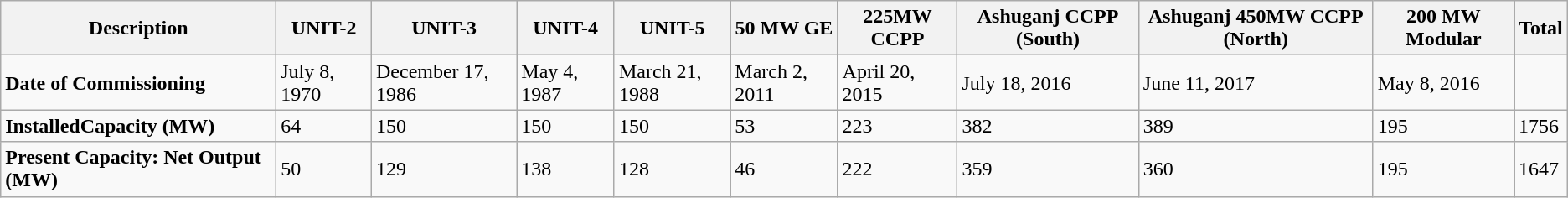<table class="wikitable">
<tr>
<th>Description</th>
<th>UNIT-2</th>
<th>UNIT-3</th>
<th>UNIT-4</th>
<th>UNIT-5</th>
<th>50 MW GE</th>
<th>225MW CCPP</th>
<th>Ashuganj CCPP (South)</th>
<th>Ashuganj 450MW CCPP (North)</th>
<th>200 MW Modular</th>
<th>Total</th>
</tr>
<tr>
<td><strong>Date of Commissioning</strong></td>
<td>July 8, 1970</td>
<td>December 17, 1986</td>
<td>May 4, 1987</td>
<td>March 21, 1988</td>
<td>March 2, 2011</td>
<td>April 20, 2015</td>
<td>July 18, 2016</td>
<td>June 11, 2017</td>
<td>May 8, 2016</td>
<td></td>
</tr>
<tr>
<td><strong>InstalledCapacity (MW)</strong></td>
<td>64</td>
<td>150</td>
<td>150</td>
<td>150</td>
<td>53</td>
<td>223</td>
<td>382</td>
<td>389</td>
<td>195</td>
<td>1756</td>
</tr>
<tr>
<td><strong>Present Capacity: Net Output (MW)</strong></td>
<td>50</td>
<td>129</td>
<td>138</td>
<td>128</td>
<td>46</td>
<td>222</td>
<td>359</td>
<td>360</td>
<td>195</td>
<td>1647</td>
</tr>
</table>
